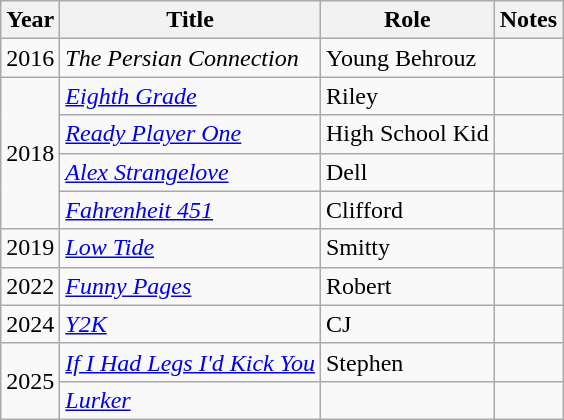<table class="wikitable sortable">
<tr>
<th>Year</th>
<th>Title</th>
<th>Role</th>
<th>Notes</th>
</tr>
<tr>
<td>2016</td>
<td><em>The Persian Connection</em></td>
<td>Young Behrouz</td>
<td></td>
</tr>
<tr>
<td rowspan="4">2018</td>
<td><a href='#'><em>Eighth Grade</em></a></td>
<td>Riley</td>
<td></td>
</tr>
<tr>
<td><a href='#'><em>Ready Player One</em></a></td>
<td>High School Kid</td>
<td></td>
</tr>
<tr>
<td><em><a href='#'>Alex Strangelove</a></em></td>
<td>Dell</td>
<td></td>
</tr>
<tr>
<td><a href='#'><em>Fahrenheit 451</em></a></td>
<td>Clifford</td>
<td></td>
</tr>
<tr>
<td>2019</td>
<td><em><a href='#'>Low Tide</a></em></td>
<td>Smitty</td>
<td></td>
</tr>
<tr>
<td>2022</td>
<td><em><a href='#'>Funny Pages</a></em></td>
<td>Robert</td>
<td></td>
</tr>
<tr>
<td>2024</td>
<td><em><a href='#'>Y2K</a></em></td>
<td>CJ</td>
<td></td>
</tr>
<tr>
<td rowspan="2">2025</td>
<td><em><a href='#'>If I Had Legs I'd Kick You</a></em></td>
<td>Stephen</td>
<td></td>
</tr>
<tr>
<td><em><a href='#'>Lurker</a></em></td>
<td></td>
<td></td>
</tr>
</table>
